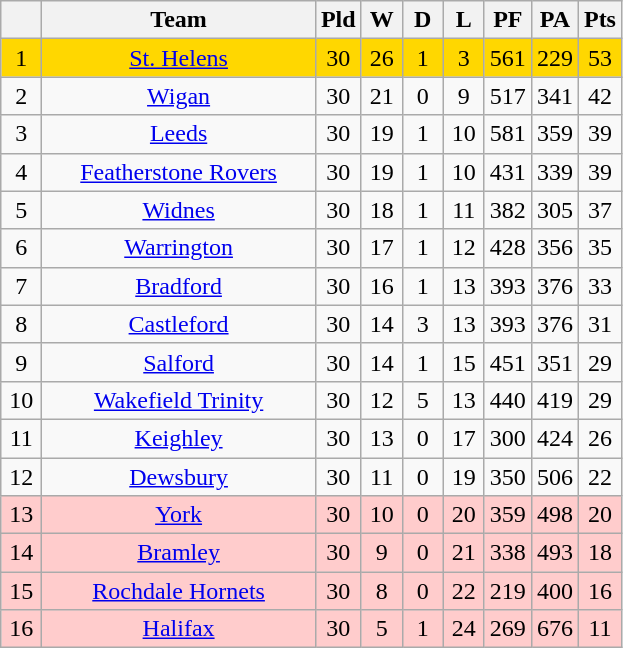<table class="wikitable" style="text-align:center;">
<tr>
<th style="width:20px;" abbr="Position"></th>
<th width=175>Team</th>
<th style="width:20px;" abbr="Played">Pld</th>
<th style="width:20px;" abbr="Won">W</th>
<th style="width:20px;" abbr="Drawn">D</th>
<th style="width:20px;" abbr="Lost">L</th>
<th style="width:20px;" abbr="”Points" For”>PF</th>
<th style="width:20px;" abbr="”Points" Against”>PA</th>
<th style="width:20px;" abbr="Points">Pts</th>
</tr>
<tr style="text-align:center; background:gold;">
<td>1</td>
<td><a href='#'>St. Helens</a></td>
<td>30</td>
<td>26</td>
<td>1</td>
<td>3</td>
<td>561</td>
<td>229</td>
<td>53</td>
</tr>
<tr style="text-align:center;">
<td>2</td>
<td><a href='#'>Wigan</a></td>
<td>30</td>
<td>21</td>
<td>0</td>
<td>9</td>
<td>517</td>
<td>341</td>
<td>42</td>
</tr>
<tr style="text-align:center;">
<td>3</td>
<td><a href='#'>Leeds</a></td>
<td>30</td>
<td>19</td>
<td>1</td>
<td>10</td>
<td>581</td>
<td>359</td>
<td>39</td>
</tr>
<tr style="text-align:center;">
<td>4</td>
<td><a href='#'>Featherstone Rovers</a></td>
<td>30</td>
<td>19</td>
<td>1</td>
<td>10</td>
<td>431</td>
<td>339</td>
<td>39</td>
</tr>
<tr style="text-align:center;">
<td>5</td>
<td><a href='#'>Widnes</a></td>
<td>30</td>
<td>18</td>
<td>1</td>
<td>11</td>
<td>382</td>
<td>305</td>
<td>37</td>
</tr>
<tr style="text-align:center;">
<td>6</td>
<td><a href='#'>Warrington</a></td>
<td>30</td>
<td>17</td>
<td>1</td>
<td>12</td>
<td>428</td>
<td>356</td>
<td>35</td>
</tr>
<tr style="text-align:center;">
<td>7</td>
<td><a href='#'>Bradford</a></td>
<td>30</td>
<td>16</td>
<td>1</td>
<td>13</td>
<td>393</td>
<td>376</td>
<td>33</td>
</tr>
<tr style="text-align:center;">
<td>8</td>
<td><a href='#'>Castleford</a></td>
<td>30</td>
<td>14</td>
<td>3</td>
<td>13</td>
<td>393</td>
<td>376</td>
<td>31</td>
</tr>
<tr style="text-align:center;">
<td>9</td>
<td><a href='#'>Salford</a></td>
<td>30</td>
<td>14</td>
<td>1</td>
<td>15</td>
<td>451</td>
<td>351</td>
<td>29</td>
</tr>
<tr style="text-align:center;">
<td>10</td>
<td><a href='#'>Wakefield Trinity</a></td>
<td>30</td>
<td>12</td>
<td>5</td>
<td>13</td>
<td>440</td>
<td>419</td>
<td>29</td>
</tr>
<tr style="text-align:center;">
<td>11</td>
<td><a href='#'>Keighley</a></td>
<td>30</td>
<td>13</td>
<td>0</td>
<td>17</td>
<td>300</td>
<td>424</td>
<td>26</td>
</tr>
<tr style="text-align:center;">
<td>12</td>
<td><a href='#'>Dewsbury</a></td>
<td>30</td>
<td>11</td>
<td>0</td>
<td>19</td>
<td>350</td>
<td>506</td>
<td>22</td>
</tr>
<tr style="text-align:center; background:#FFCCCC;">
<td>13</td>
<td><a href='#'>York</a></td>
<td>30</td>
<td>10</td>
<td>0</td>
<td>20</td>
<td>359</td>
<td>498</td>
<td>20</td>
</tr>
<tr style="text-align:center; background:#FFCCCC;">
<td>14</td>
<td><a href='#'>Bramley</a></td>
<td>30</td>
<td>9</td>
<td>0</td>
<td>21</td>
<td>338</td>
<td>493</td>
<td>18</td>
</tr>
<tr style="text-align:center; background:#FFCCCC;">
<td>15</td>
<td><a href='#'>Rochdale Hornets</a></td>
<td>30</td>
<td>8</td>
<td>0</td>
<td>22</td>
<td>219</td>
<td>400</td>
<td>16</td>
</tr>
<tr style="text-align:center; background:#FFCCCC;">
<td>16</td>
<td><a href='#'>Halifax</a></td>
<td>30</td>
<td>5</td>
<td>1</td>
<td>24</td>
<td>269</td>
<td>676</td>
<td>11</td>
</tr>
</table>
